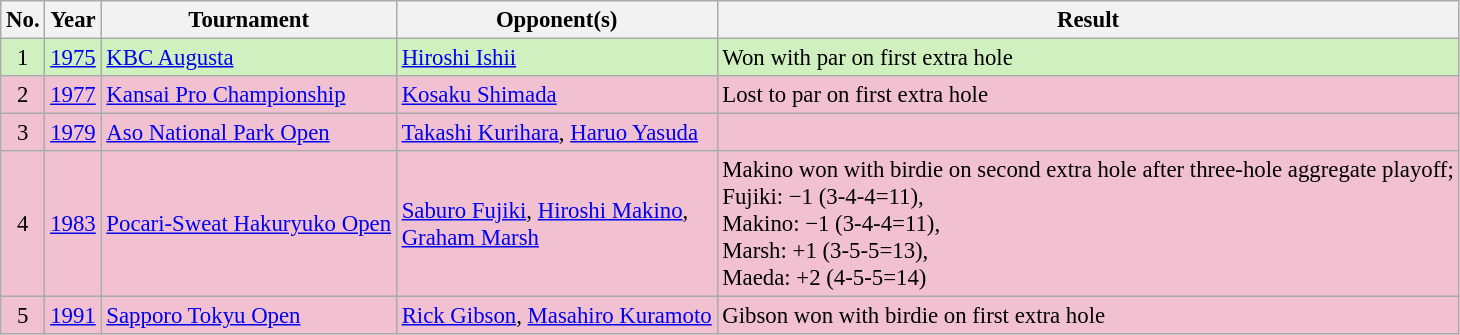<table class="wikitable" style="font-size:95%;">
<tr>
<th>No.</th>
<th>Year</th>
<th>Tournament</th>
<th>Opponent(s)</th>
<th>Result</th>
</tr>
<tr style="background:#D0F0C0;">
<td align=center>1</td>
<td><a href='#'>1975</a></td>
<td><a href='#'>KBC Augusta</a></td>
<td> <a href='#'>Hiroshi Ishii</a></td>
<td>Won with par on first extra hole</td>
</tr>
<tr style="background:#F2C1D1;">
<td align=center>2</td>
<td><a href='#'>1977</a></td>
<td><a href='#'>Kansai Pro Championship</a></td>
<td> <a href='#'>Kosaku Shimada</a></td>
<td>Lost to par on first extra hole</td>
</tr>
<tr style="background:#F2C1D1;">
<td align=center>3</td>
<td><a href='#'>1979</a></td>
<td><a href='#'>Aso National Park Open</a></td>
<td> <a href='#'>Takashi Kurihara</a>,  <a href='#'>Haruo Yasuda</a></td>
<td></td>
</tr>
<tr style="background:#F2C1D1;">
<td align=center>4</td>
<td><a href='#'>1983</a></td>
<td><a href='#'>Pocari-Sweat Hakuryuko Open</a></td>
<td> <a href='#'>Saburo Fujiki</a>,  <a href='#'>Hiroshi Makino</a>,<br> <a href='#'>Graham Marsh</a></td>
<td>Makino won with birdie on second extra hole after three-hole aggregate playoff;<br>Fujiki: −1 (3-4-4=11),<br>Makino: −1 (3-4-4=11),<br>Marsh: +1 (3-5-5=13),<br>Maeda: +2 (4-5-5=14)</td>
</tr>
<tr style="background:#F2C1D1;">
<td align=center>5</td>
<td><a href='#'>1991</a></td>
<td><a href='#'>Sapporo Tokyu Open</a></td>
<td> <a href='#'>Rick Gibson</a>,  <a href='#'>Masahiro Kuramoto</a></td>
<td>Gibson won with birdie on first extra hole</td>
</tr>
</table>
